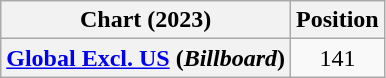<table class="wikitable sortable plainrowheaders" style="text-align:center">
<tr>
<th scope="col">Chart (2023)</th>
<th scope="col">Position</th>
</tr>
<tr>
<th scope="row"><a href='#'>Global Excl. US</a> (<em>Billboard</em>)</th>
<td>141</td>
</tr>
</table>
